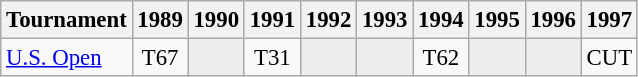<table class="wikitable" style="font-size:95%;text-align:center;">
<tr>
<th>Tournament</th>
<th>1989</th>
<th>1990</th>
<th>1991</th>
<th>1992</th>
<th>1993</th>
<th>1994</th>
<th>1995</th>
<th>1996</th>
<th>1997</th>
</tr>
<tr>
<td align=left><a href='#'>U.S. Open</a></td>
<td>T67</td>
<td style="background:#eeeeee;"></td>
<td>T31</td>
<td style="background:#eeeeee;"></td>
<td style="background:#eeeeee;"></td>
<td>T62</td>
<td style="background:#eeeeee;"></td>
<td style="background:#eeeeee;"></td>
<td>CUT</td>
</tr>
</table>
